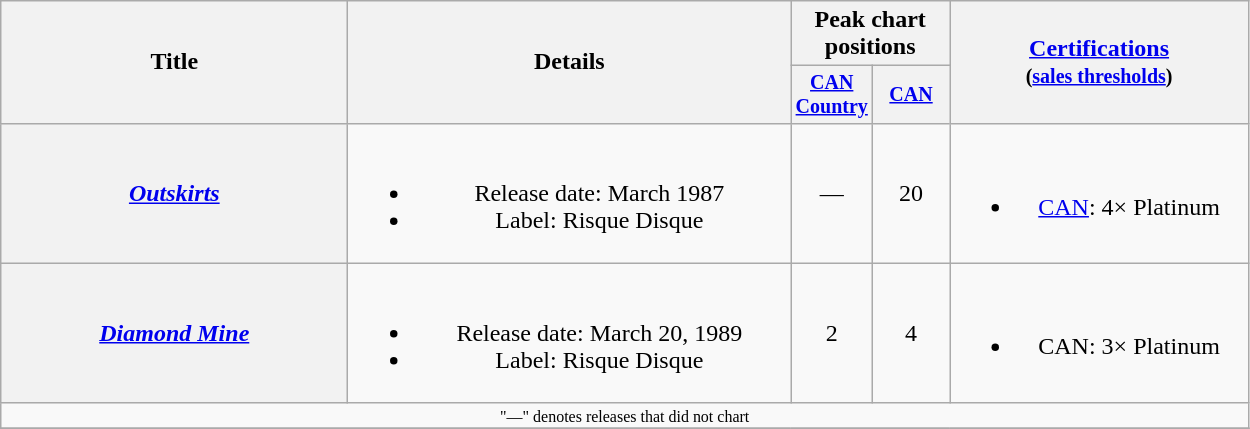<table class="wikitable plainrowheaders" style="text-align:center;">
<tr>
<th rowspan="2" style="width:14em;">Title</th>
<th rowspan="2" style="width:18em;">Details</th>
<th colspan="2">Peak chart<br>positions</th>
<th rowspan="2" style="width:12em;"><a href='#'>Certifications</a><br><small>(<a href='#'>sales thresholds</a>)</small></th>
</tr>
<tr style="font-size:smaller;">
<th width="45"><a href='#'>CAN Country</a></th>
<th width="45"><a href='#'>CAN</a></th>
</tr>
<tr>
<th scope="row"><em><a href='#'>Outskirts</a></em></th>
<td><br><ul><li>Release date: March 1987</li><li>Label: Risque Disque</li></ul></td>
<td>—</td>
<td>20</td>
<td><br><ul><li><a href='#'>CAN</a>: 4× Platinum</li></ul></td>
</tr>
<tr>
<th scope="row"><em><a href='#'>Diamond Mine</a></em></th>
<td><br><ul><li>Release date: March 20, 1989</li><li>Label: Risque Disque</li></ul></td>
<td>2</td>
<td>4</td>
<td><br><ul><li>CAN: 3× Platinum</li></ul></td>
</tr>
<tr>
<td colspan="5" style="font-size:8pt">"—" denotes releases that did not chart</td>
</tr>
<tr>
</tr>
</table>
